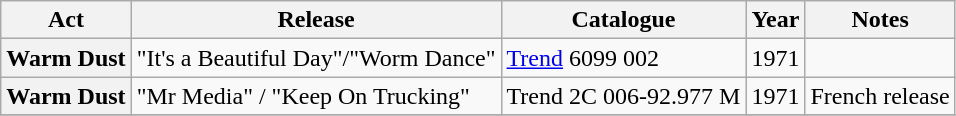<table class="wikitable plainrowheaders sortable">
<tr>
<th scope="col" class="unsortable">Act</th>
<th scope="col">Release</th>
<th scope="col">Catalogue</th>
<th scope="col">Year</th>
<th scope="col" class="unsortable">Notes</th>
</tr>
<tr>
<th scope="row">Warm Dust</th>
<td>"It's a Beautiful Day"/"Worm Dance"</td>
<td><a href='#'>Trend</a> 6099 002</td>
<td>1971</td>
<td></td>
</tr>
<tr>
<th scope="row">Warm Dust</th>
<td>"Mr Media" / "Keep On Trucking"</td>
<td>Trend 2C 006-92.977 M</td>
<td>1971</td>
<td>French release</td>
</tr>
<tr>
</tr>
</table>
